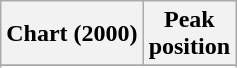<table class="wikitable sortable plainrowheaders" style="text-align:center">
<tr>
<th scope="col">Chart (2000)</th>
<th scope="col">Peak<br>position</th>
</tr>
<tr>
</tr>
<tr>
</tr>
<tr>
</tr>
<tr>
</tr>
<tr>
</tr>
<tr>
</tr>
<tr>
</tr>
<tr>
</tr>
<tr>
</tr>
</table>
